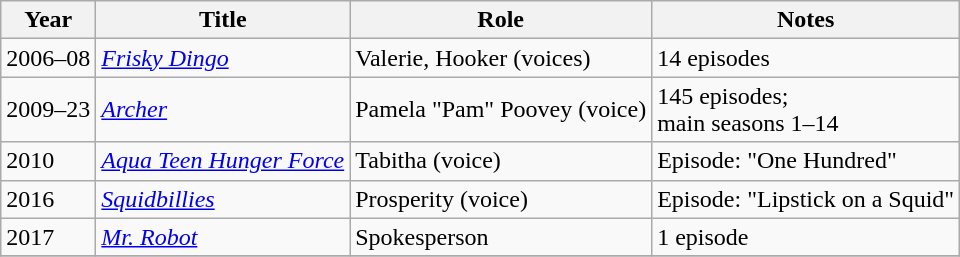<table class="wikitable sortable">
<tr>
<th>Year</th>
<th>Title</th>
<th>Role</th>
<th class="unsortable">Notes</th>
</tr>
<tr>
<td>2006–08</td>
<td><em><a href='#'>Frisky Dingo</a></em></td>
<td>Valerie, Hooker (voices)</td>
<td>14 episodes</td>
</tr>
<tr>
<td>2009–23</td>
<td><em><a href='#'>Archer</a></em></td>
<td>Pamela "Pam" Poovey (voice)</td>
<td>145 episodes;<br>main seasons 1–14</td>
</tr>
<tr>
<td>2010</td>
<td><em><a href='#'>Aqua Teen Hunger Force</a></em></td>
<td>Tabitha (voice)</td>
<td>Episode: "One Hundred"</td>
</tr>
<tr>
<td>2016</td>
<td><em><a href='#'>Squidbillies</a></em></td>
<td>Prosperity (voice)</td>
<td>Episode: "Lipstick on a Squid"</td>
</tr>
<tr>
<td>2017</td>
<td><em><a href='#'>Mr. Robot</a></em></td>
<td>Spokesperson</td>
<td>1 episode</td>
</tr>
<tr>
</tr>
</table>
